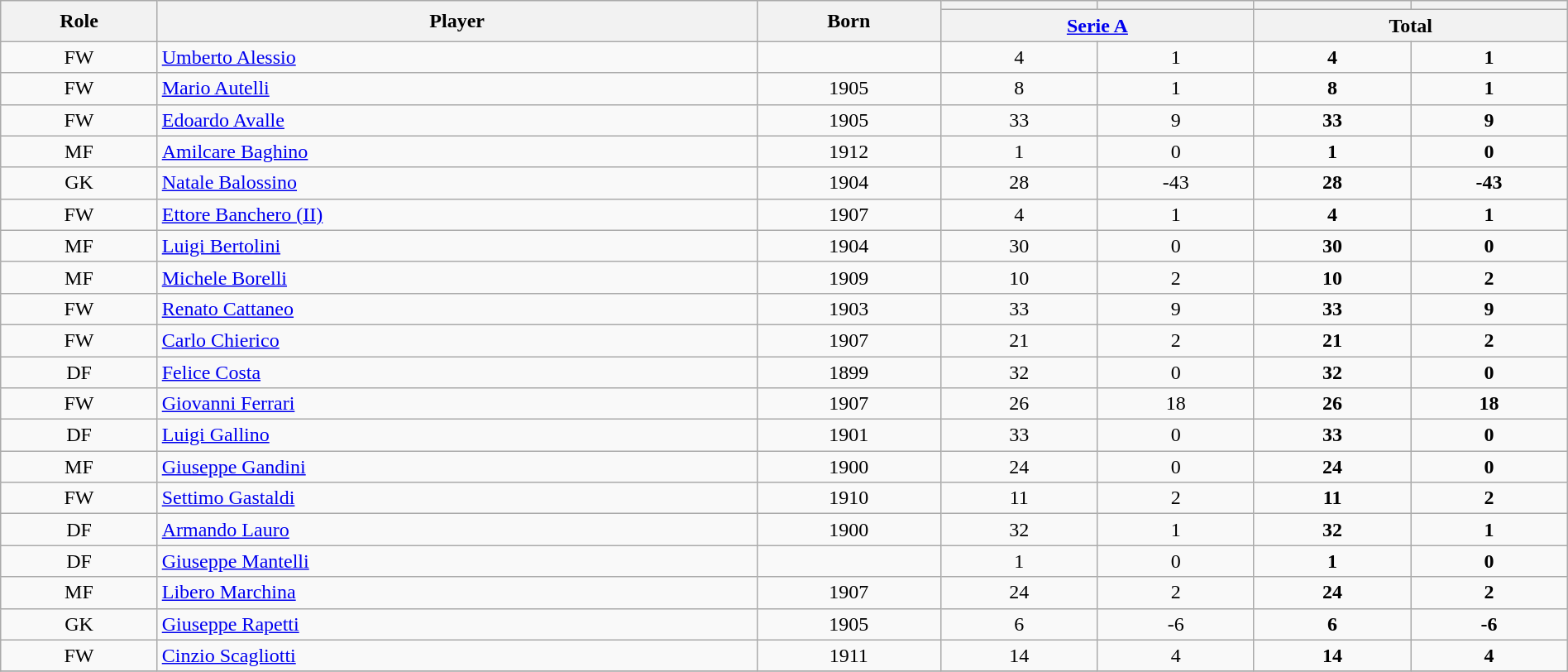<table class="wikitable sortable" style="text-align: center" width=100%>
<tr>
<th rowspan="2" width=10%>Role</th>
<th rowspan="2"> Player</th>
<th rowspan="2">Born</th>
<th width=10%></th>
<th width=10%></th>
<th width=10%></th>
<th width=10%></th>
</tr>
<tr>
<th colspan="2"><a href='#'>Serie A</a></th>
<th colspan="2">Total</th>
</tr>
<tr>
<td>FW</td>
<td data-sort-value="Alessio" align=left> <a href='#'>Umberto Alessio</a></td>
<td></td>
<td>4</td>
<td>1</td>
<td><strong>4</strong></td>
<td><strong>1</strong></td>
</tr>
<tr>
<td>FW</td>
<td data-sort-value="Autelli" align=left> <a href='#'>Mario Autelli</a></td>
<td>1905</td>
<td>8</td>
<td>1</td>
<td><strong>8</strong></td>
<td><strong>1</strong></td>
</tr>
<tr>
<td>FW</td>
<td data-sort-value="Avalle" align=left> <a href='#'>Edoardo Avalle</a></td>
<td>1905</td>
<td>33</td>
<td>9</td>
<td><strong>33</strong></td>
<td><strong>9</strong></td>
</tr>
<tr>
<td>MF</td>
<td data-sort-value="Baghino" align=left> <a href='#'>Amilcare Baghino</a></td>
<td>1912</td>
<td>1</td>
<td>0</td>
<td><strong>1</strong></td>
<td><strong>0</strong></td>
</tr>
<tr>
<td>GK</td>
<td data-sort-value="Balossino" align=left> <a href='#'>Natale Balossino</a></td>
<td>1904</td>
<td>28</td>
<td>-43</td>
<td><strong>28</strong></td>
<td><strong>-43</strong></td>
</tr>
<tr>
<td>FW</td>
<td data-sort-value="Banchero" align=left> <a href='#'>Ettore Banchero (II)</a></td>
<td>1907</td>
<td>4</td>
<td>1</td>
<td><strong>4</strong></td>
<td><strong>1</strong></td>
</tr>
<tr>
<td>MF</td>
<td data-sort-value="Bertolini" align=left> <a href='#'>Luigi Bertolini</a></td>
<td>1904</td>
<td>30</td>
<td>0</td>
<td><strong>30</strong></td>
<td><strong>0</strong></td>
</tr>
<tr>
<td>MF</td>
<td data-sort-value="Borelli" align=left> <a href='#'>Michele Borelli</a></td>
<td>1909</td>
<td>10</td>
<td>2</td>
<td><strong>10</strong></td>
<td><strong>2</strong></td>
</tr>
<tr>
<td>FW</td>
<td data-sort-value="Cattaneo" align=left> <a href='#'>Renato Cattaneo</a></td>
<td>1903</td>
<td>33</td>
<td>9</td>
<td><strong>33</strong></td>
<td><strong>9</strong></td>
</tr>
<tr>
<td>FW</td>
<td data-sort-value="Chierico" align=left> <a href='#'>Carlo Chierico</a></td>
<td>1907</td>
<td>21</td>
<td>2</td>
<td><strong>21</strong></td>
<td><strong>2</strong></td>
</tr>
<tr>
<td>DF</td>
<td data-sort-value="Costa" align=left> <a href='#'>Felice Costa</a></td>
<td>1899</td>
<td>32</td>
<td>0</td>
<td><strong>32</strong></td>
<td><strong>0</strong></td>
</tr>
<tr>
<td>FW</td>
<td data-sort-value="Ferrari" align=left> <a href='#'>Giovanni Ferrari</a></td>
<td>1907</td>
<td>26</td>
<td>18</td>
<td><strong>26</strong></td>
<td><strong>18</strong></td>
</tr>
<tr>
<td>DF</td>
<td data-sort-value="Gallino" align=left> <a href='#'>Luigi Gallino</a></td>
<td>1901</td>
<td>33</td>
<td>0</td>
<td><strong>33</strong></td>
<td><strong>0</strong></td>
</tr>
<tr>
<td>MF</td>
<td data-sort-value="Gandini" align=left> <a href='#'>Giuseppe Gandini</a></td>
<td>1900</td>
<td>24</td>
<td>0</td>
<td><strong>24</strong></td>
<td><strong>0</strong></td>
</tr>
<tr>
<td>FW</td>
<td data-sort-value="Gastaldi" align=left> <a href='#'>Settimo Gastaldi</a></td>
<td>1910</td>
<td>11</td>
<td>2</td>
<td><strong>11</strong></td>
<td><strong>2</strong></td>
</tr>
<tr>
<td>DF</td>
<td data-sort-value="Lauro" align=left> <a href='#'>Armando Lauro</a></td>
<td>1900</td>
<td>32</td>
<td>1</td>
<td><strong>32</strong></td>
<td><strong>1</strong></td>
</tr>
<tr>
<td>DF</td>
<td data-sort-value="Mantelli" align=left> <a href='#'>Giuseppe Mantelli</a></td>
<td></td>
<td>1</td>
<td>0</td>
<td><strong>1</strong></td>
<td><strong>0</strong></td>
</tr>
<tr>
<td>MF</td>
<td data-sort-value="Marchina" align=left> <a href='#'>Libero Marchina</a></td>
<td>1907</td>
<td>24</td>
<td>2</td>
<td><strong>24</strong></td>
<td><strong>2</strong></td>
</tr>
<tr>
<td>GK</td>
<td data-sort-value="Rapetti" align=left> <a href='#'>Giuseppe Rapetti</a></td>
<td>1905</td>
<td>6</td>
<td>-6</td>
<td><strong>6</strong></td>
<td><strong>-6</strong></td>
</tr>
<tr>
<td>FW</td>
<td data-sort-value="Scagliotti" align=left> <a href='#'>Cinzio Scagliotti</a></td>
<td>1911</td>
<td>14</td>
<td>4</td>
<td><strong>14</strong></td>
<td><strong>4</strong></td>
</tr>
<tr>
</tr>
</table>
